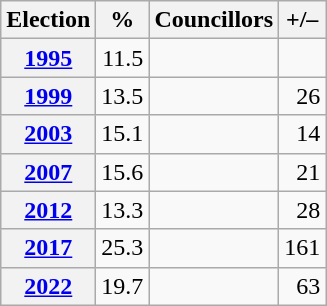<table class="wikitable" style="text-align:right">
<tr>
<th>Election</th>
<th>%</th>
<th>Councillors</th>
<th>+/–</th>
</tr>
<tr>
<th><a href='#'>1995</a></th>
<td>11.5</td>
<td></td>
<td></td>
</tr>
<tr>
<th><a href='#'>1999</a></th>
<td>13.5</td>
<td></td>
<td> 26</td>
</tr>
<tr>
<th><a href='#'>2003</a></th>
<td>15.1</td>
<td></td>
<td> 14</td>
</tr>
<tr>
<th><a href='#'>2007</a></th>
<td>15.6</td>
<td></td>
<td> 21</td>
</tr>
<tr>
<th><a href='#'>2012</a></th>
<td>13.3</td>
<td></td>
<td> 28</td>
</tr>
<tr>
<th><a href='#'>2017</a></th>
<td>25.3</td>
<td></td>
<td> 161</td>
</tr>
<tr>
<th><a href='#'>2022</a></th>
<td>19.7</td>
<td></td>
<td> 63</td>
</tr>
</table>
